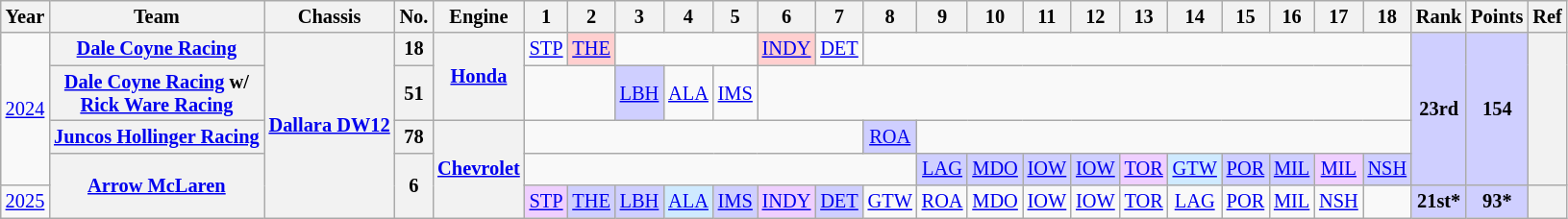<table class="wikitable" style="text-align:center; font-size:85%">
<tr>
<th>Year</th>
<th>Team</th>
<th>Chassis</th>
<th>No.</th>
<th>Engine</th>
<th>1</th>
<th>2</th>
<th>3</th>
<th>4</th>
<th>5</th>
<th>6</th>
<th>7</th>
<th>8</th>
<th>9</th>
<th>10</th>
<th>11</th>
<th>12</th>
<th>13</th>
<th>14</th>
<th>15</th>
<th>16</th>
<th>17</th>
<th>18</th>
<th>Rank</th>
<th>Points</th>
<th>Ref</th>
</tr>
<tr>
<td rowspan="4"><a href='#'>2024</a></td>
<th nowrap><a href='#'>Dale Coyne Racing</a></th>
<th rowspan="5" nowrap><a href='#'>Dallara DW12</a></th>
<th>18</th>
<th rowspan=2><a href='#'>Honda</a></th>
<td><a href='#'>STP</a><br></td>
<td style="background:#FFCFCF;"><a href='#'>THE</a><br></td>
<td colspan=3></td>
<td style="background:#FFCFCF;"><a href='#'>INDY</a><br></td>
<td><a href='#'>DET</a><br></td>
<td colspan="11"></td>
<th rowspan="4" style="background:#CFCFFF;">23rd</th>
<th rowspan="4" style="background:#CFCFFF;">154</th>
<th rowspan="4"></th>
</tr>
<tr>
<th nowrap><a href='#'>Dale Coyne Racing</a> w/<br><a href='#'>Rick Ware Racing</a></th>
<th>51</th>
<td colspan=2></td>
<td style="background:#CFCFFF;"><a href='#'>LBH</a><br></td>
<td><a href='#'>ALA</a><br></td>
<td><a href='#'>IMS</a><br></td>
<td colspan=13></td>
</tr>
<tr>
<th nowrap><a href='#'>Juncos Hollinger Racing</a></th>
<th>78</th>
<th rowspan="3"><a href='#'>Chevrolet</a></th>
<td colspan="7"></td>
<td style="background:#CFCFFF;"><a href='#'>ROA</a><br></td>
<td colspan="10"></td>
</tr>
<tr>
<th rowspan="2"><a href='#'>Arrow McLaren</a></th>
<th rowspan="2">6</th>
<td colspan=8></td>
<td style="background:#CFCFFF;"><a href='#'>LAG</a><br></td>
<td style="background:#CFCFFF;"><a href='#'>MDO</a><br></td>
<td style="background:#CFCFFF;"><a href='#'>IOW</a><br></td>
<td style="background:#CFCFFF;"><a href='#'>IOW</a><br></td>
<td style="background:#EFCFFF;"><a href='#'>TOR</a><br></td>
<td style="background:#CFEAFF;"><a href='#'>GTW</a><br></td>
<td style="background:#CFCFFF;"><a href='#'>POR</a><br></td>
<td style="background:#CFCFFF;"><a href='#'>MIL</a><br></td>
<td style="background:#EFCFFF;"><a href='#'>MIL</a><br></td>
<td style="background:#CFCFFF;"><a href='#'>NSH</a><br></td>
</tr>
<tr>
<td><a href='#'>2025</a></td>
<td style="background:#EFCFFF;"><a href='#'>STP</a><br></td>
<td style="background:#CFCFFF;"><a href='#'>THE</a><br></td>
<td style="background:#CFCFFF;"><a href='#'>LBH</a><br></td>
<td style="background:#CFEAFF;"><a href='#'>ALA</a><br></td>
<td style="background:#CFCFFF;"><a href='#'>IMS</a><br></td>
<td style="background:#EFCFFF;"><a href='#'>INDY</a><br></td>
<td style="background:#CFCFFF;"><a href='#'>DET</a><br></td>
<td><a href='#'>GTW</a><br></td>
<td><a href='#'>ROA</a><br></td>
<td><a href='#'>MDO</a><br></td>
<td><a href='#'>IOW</a><br></td>
<td><a href='#'>IOW</a><br></td>
<td><a href='#'>TOR</a><br></td>
<td><a href='#'>LAG</a><br></td>
<td><a href='#'>POR</a><br></td>
<td><a href='#'>MIL</a><br></td>
<td><a href='#'>NSH</a><br></td>
<td></td>
<th style="background:#CFCFFF;">21st*</th>
<th style="background:#CFCFFF;">93*</th>
<th></th>
</tr>
</table>
